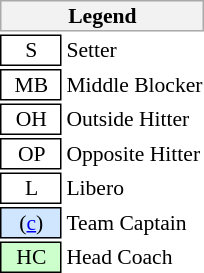<table class="toccolours" style="float:right; font-size:90%; white-space:nowrap; valign:middle">
<tr>
<th colspan="6" style="background-color:#F2F2F2; border:1px solid #AAAAAA">Legend</th>
</tr>
<tr>
<td style="border:1px solid black; text-align:center">  S  </td>
<td>Setter</td>
</tr>
<tr>
<td style="border:1px solid black; text-align:center">  MB  </td>
<td>Middle Blocker</td>
</tr>
<tr>
<td style="border:1px solid black; text-align:center">  OH  </td>
<td>Outside Hitter</td>
</tr>
<tr>
<td style="border:1px solid black; text-align:center">  OP  </td>
<td>Opposite Hitter</td>
</tr>
<tr>
<td style="border:1px solid black; text-align:center">  L  </td>
<td>Libero</td>
</tr>
<tr>
<td style="background:#D0E6FF; border:1px solid black; text-align:center"> (<a href='#'>c</a>) </td>
<td>Team Captain</td>
</tr>
<tr>
<td style="background:#CCFFCC; border:1px solid black; text-align:center"> HC </td>
<td>Head Coach</td>
</tr>
</table>
